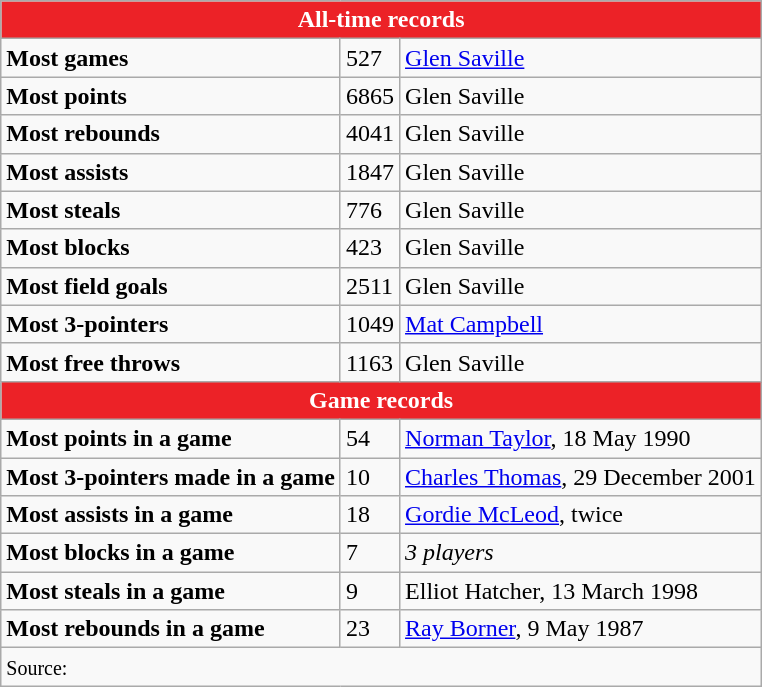<table class="wikitable">
<tr>
<th colspan=3 style="background:#EC2227; color:white"><strong>All-time records</strong></th>
</tr>
<tr>
<td><strong>Most games</strong></td>
<td>527</td>
<td><a href='#'>Glen Saville</a></td>
</tr>
<tr>
<td><strong>Most points</strong></td>
<td>6865</td>
<td>Glen Saville</td>
</tr>
<tr>
<td><strong>Most rebounds</strong></td>
<td>4041</td>
<td>Glen Saville</td>
</tr>
<tr>
<td><strong>Most assists</strong></td>
<td>1847</td>
<td>Glen Saville</td>
</tr>
<tr>
<td><strong>Most steals</strong></td>
<td>776</td>
<td>Glen Saville</td>
</tr>
<tr>
<td><strong>Most blocks</strong></td>
<td>423</td>
<td>Glen Saville</td>
</tr>
<tr>
<td><strong>Most field goals</strong></td>
<td>2511</td>
<td>Glen Saville</td>
</tr>
<tr>
<td><strong>Most 3-pointers</strong></td>
<td>1049</td>
<td><a href='#'>Mat Campbell</a></td>
</tr>
<tr>
<td><strong>Most free throws</strong></td>
<td>1163</td>
<td>Glen Saville</td>
</tr>
<tr>
<th colspan=3 style="background:#EC2227; color:white"><strong>Game records</strong></th>
</tr>
<tr>
<td><strong>Most points in a game</strong></td>
<td>54</td>
<td><a href='#'>Norman Taylor</a>, 18 May 1990</td>
</tr>
<tr>
<td><strong>Most 3-pointers made in a game</strong></td>
<td>10</td>
<td><a href='#'>Charles Thomas</a>, 29 December 2001</td>
</tr>
<tr>
<td><strong>Most assists in a game</strong></td>
<td>18</td>
<td><a href='#'>Gordie McLeod</a>, twice</td>
</tr>
<tr>
<td><strong>Most blocks in a game</strong></td>
<td>7</td>
<td><em>3 players</em></td>
</tr>
<tr>
<td><strong>Most steals in a game</strong></td>
<td>9</td>
<td>Elliot Hatcher, 13 March 1998</td>
</tr>
<tr>
<td><strong>Most rebounds in a game</strong></td>
<td>23</td>
<td><a href='#'>Ray Borner</a>, 9 May 1987</td>
</tr>
<tr>
<td colspan=3><small>Source: </small></td>
</tr>
</table>
